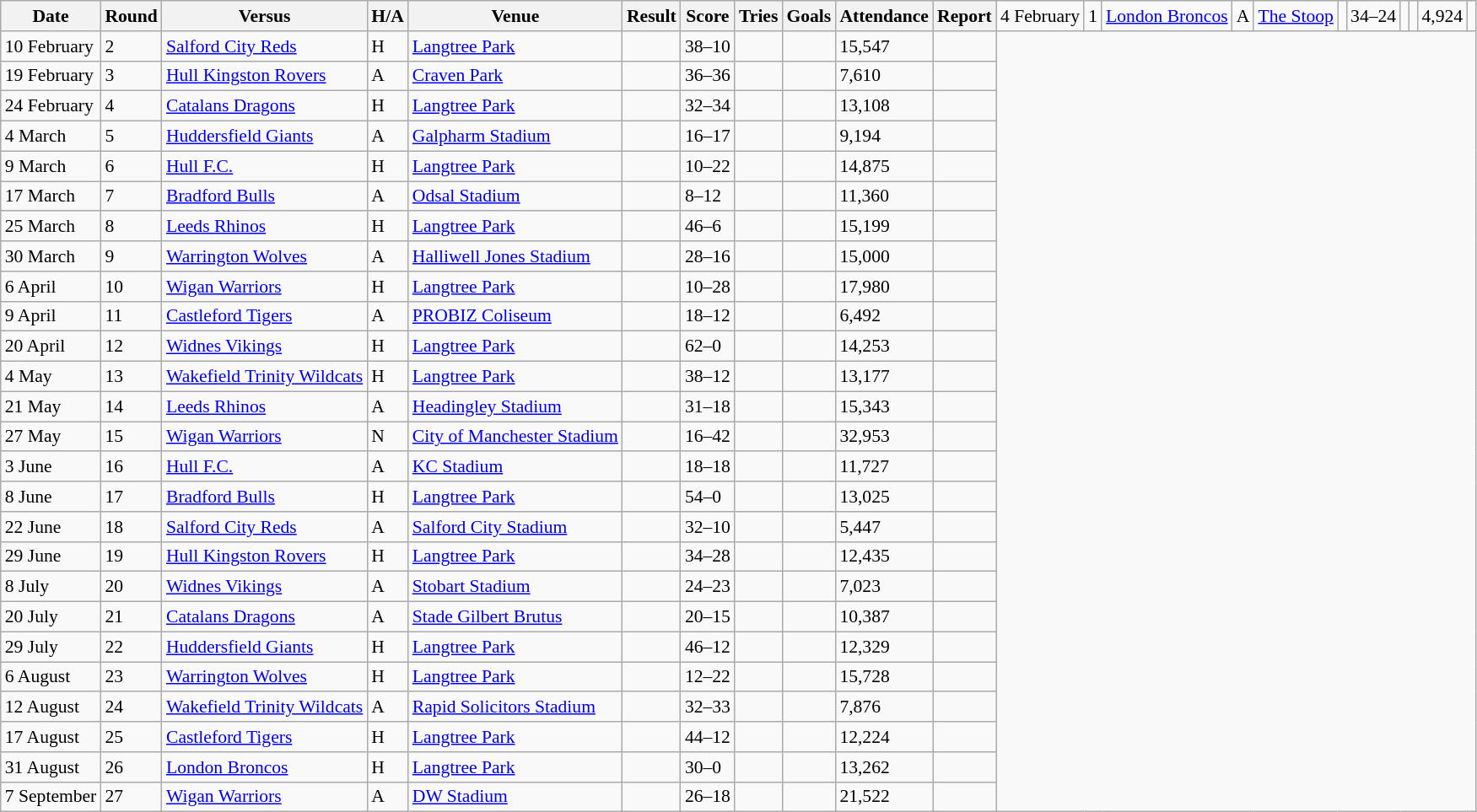<table class="wikitable defaultleft col2center col4center col7center col10right" style="font-size:90%;">
<tr>
<th>Date</th>
<th>Round</th>
<th>Versus</th>
<th>H/A</th>
<th>Venue</th>
<th>Result</th>
<th>Score</th>
<th>Tries</th>
<th>Goals</th>
<th>Attendance</th>
<th>Report</th>
<td>4 February</td>
<td>1</td>
<td> <a href='#'>London Broncos</a></td>
<td>A</td>
<td><a href='#'>The Stoop</a></td>
<td></td>
<td>34–24</td>
<td></td>
<td></td>
<td>4,924</td>
<td></td>
</tr>
<tr>
<td>10 February</td>
<td>2</td>
<td> <a href='#'>Salford City Reds</a></td>
<td>H</td>
<td><a href='#'>Langtree Park</a></td>
<td></td>
<td>38–10</td>
<td></td>
<td></td>
<td>15,547</td>
<td></td>
</tr>
<tr>
<td>19 February</td>
<td>3</td>
<td> <a href='#'>Hull Kingston Rovers</a></td>
<td>A</td>
<td><a href='#'>Craven Park</a></td>
<td></td>
<td>36–36</td>
<td></td>
<td></td>
<td>7,610</td>
<td></td>
</tr>
<tr>
<td>24 February</td>
<td>4</td>
<td> <a href='#'>Catalans Dragons</a></td>
<td>H</td>
<td><a href='#'>Langtree Park</a></td>
<td></td>
<td>32–34</td>
<td></td>
<td></td>
<td>13,108</td>
<td></td>
</tr>
<tr>
<td>4 March</td>
<td>5</td>
<td> <a href='#'>Huddersfield Giants</a></td>
<td>A</td>
<td><a href='#'>Galpharm Stadium</a></td>
<td></td>
<td>16–17</td>
<td></td>
<td></td>
<td>9,194</td>
<td></td>
</tr>
<tr>
<td>9 March</td>
<td>6</td>
<td> <a href='#'>Hull F.C.</a></td>
<td>H</td>
<td><a href='#'>Langtree Park</a></td>
<td></td>
<td>10–22</td>
<td></td>
<td></td>
<td>14,875</td>
<td></td>
</tr>
<tr>
<td>17 March</td>
<td>7</td>
<td> <a href='#'>Bradford Bulls</a></td>
<td>A</td>
<td><a href='#'>Odsal Stadium</a></td>
<td></td>
<td>8–12</td>
<td></td>
<td></td>
<td>11,360</td>
<td></td>
</tr>
<tr>
<td>25 March</td>
<td>8</td>
<td> <a href='#'>Leeds Rhinos</a></td>
<td>H</td>
<td><a href='#'>Langtree Park</a></td>
<td></td>
<td>46–6</td>
<td></td>
<td></td>
<td>15,199</td>
<td></td>
</tr>
<tr>
<td>30 March</td>
<td>9</td>
<td> <a href='#'>Warrington Wolves</a></td>
<td>A</td>
<td><a href='#'>Halliwell Jones Stadium</a></td>
<td></td>
<td>28–16</td>
<td></td>
<td></td>
<td>15,000</td>
<td></td>
</tr>
<tr>
<td>6 April</td>
<td>10</td>
<td> <a href='#'>Wigan Warriors</a></td>
<td>H</td>
<td><a href='#'>Langtree Park</a></td>
<td></td>
<td>10–28</td>
<td></td>
<td></td>
<td>17,980</td>
<td></td>
</tr>
<tr>
<td>9 April</td>
<td>11</td>
<td> <a href='#'>Castleford Tigers</a></td>
<td>A</td>
<td><a href='#'>PROBIZ Coliseum</a></td>
<td></td>
<td>18–12</td>
<td></td>
<td></td>
<td>6,492</td>
<td></td>
</tr>
<tr>
<td>20 April</td>
<td>12</td>
<td> <a href='#'>Widnes Vikings</a></td>
<td>H</td>
<td><a href='#'>Langtree Park</a></td>
<td></td>
<td>62–0</td>
<td></td>
<td></td>
<td>14,253</td>
<td></td>
</tr>
<tr>
<td>4 May</td>
<td>13</td>
<td> <a href='#'>Wakefield Trinity Wildcats</a></td>
<td>H</td>
<td><a href='#'>Langtree Park</a></td>
<td></td>
<td>38–12</td>
<td></td>
<td></td>
<td>13,177</td>
<td></td>
</tr>
<tr>
<td>21 May</td>
<td>14</td>
<td> <a href='#'>Leeds Rhinos</a></td>
<td>A</td>
<td><a href='#'>Headingley Stadium</a></td>
<td></td>
<td>31–18</td>
<td></td>
<td></td>
<td>15,343</td>
<td></td>
</tr>
<tr>
<td>27 May</td>
<td>15</td>
<td> <a href='#'>Wigan Warriors</a></td>
<td>N</td>
<td><a href='#'>City of Manchester Stadium</a></td>
<td></td>
<td>16–42</td>
<td></td>
<td></td>
<td>32,953</td>
<td></td>
</tr>
<tr>
<td>3 June</td>
<td>16</td>
<td> <a href='#'>Hull F.C.</a></td>
<td>A</td>
<td><a href='#'>KC Stadium</a></td>
<td></td>
<td>18–18</td>
<td></td>
<td></td>
<td>11,727</td>
<td></td>
</tr>
<tr>
<td>8 June</td>
<td>17</td>
<td> <a href='#'>Bradford Bulls</a></td>
<td>H</td>
<td><a href='#'>Langtree Park</a></td>
<td></td>
<td>54–0</td>
<td></td>
<td></td>
<td>13,025</td>
<td></td>
</tr>
<tr>
<td>22 June</td>
<td>18</td>
<td> <a href='#'>Salford City Reds</a></td>
<td>A</td>
<td><a href='#'>Salford City Stadium</a></td>
<td></td>
<td>32–10</td>
<td></td>
<td></td>
<td>5,447</td>
<td></td>
</tr>
<tr>
<td>29 June</td>
<td>19</td>
<td> <a href='#'>Hull Kingston Rovers</a></td>
<td>H</td>
<td><a href='#'>Langtree Park</a></td>
<td></td>
<td>34–28</td>
<td></td>
<td></td>
<td>12,435</td>
<td></td>
</tr>
<tr>
<td>8 July</td>
<td>20</td>
<td> <a href='#'>Widnes Vikings</a></td>
<td>A</td>
<td><a href='#'>Stobart Stadium</a></td>
<td></td>
<td>24–23</td>
<td></td>
<td></td>
<td>7,023</td>
<td></td>
</tr>
<tr>
<td>20 July</td>
<td>21</td>
<td> <a href='#'>Catalans Dragons</a></td>
<td>A</td>
<td><a href='#'>Stade Gilbert Brutus</a></td>
<td></td>
<td>20–15</td>
<td></td>
<td></td>
<td>10,387</td>
<td></td>
</tr>
<tr>
<td>29 July</td>
<td>22</td>
<td> <a href='#'>Huddersfield Giants</a></td>
<td>H</td>
<td><a href='#'>Langtree Park</a></td>
<td></td>
<td>46–12</td>
<td></td>
<td></td>
<td>12,329</td>
<td></td>
</tr>
<tr>
<td>6 August</td>
<td>23</td>
<td> <a href='#'>Warrington Wolves</a></td>
<td>H</td>
<td><a href='#'>Langtree Park</a></td>
<td></td>
<td>12–22</td>
<td></td>
<td></td>
<td>15,728</td>
<td></td>
</tr>
<tr>
<td>12 August</td>
<td>24</td>
<td> <a href='#'>Wakefield Trinity Wildcats</a></td>
<td>A</td>
<td><a href='#'>Rapid Solicitors Stadium</a></td>
<td></td>
<td>32–33</td>
<td></td>
<td></td>
<td>7,876</td>
<td></td>
</tr>
<tr>
<td>17 August</td>
<td>25</td>
<td> <a href='#'>Castleford Tigers</a></td>
<td>H</td>
<td><a href='#'>Langtree Park</a></td>
<td></td>
<td>44–12</td>
<td></td>
<td></td>
<td>12,224</td>
<td></td>
</tr>
<tr>
<td>31 August</td>
<td>26</td>
<td> <a href='#'>London Broncos</a></td>
<td>H</td>
<td><a href='#'>Langtree Park</a></td>
<td></td>
<td>30–0</td>
<td></td>
<td></td>
<td>13,262</td>
<td></td>
</tr>
<tr>
<td>7 September</td>
<td>27</td>
<td> <a href='#'>Wigan Warriors</a></td>
<td>A</td>
<td><a href='#'>DW Stadium</a></td>
<td></td>
<td>26–18</td>
<td></td>
<td></td>
<td>21,522</td>
<td></td>
</tr>
</table>
